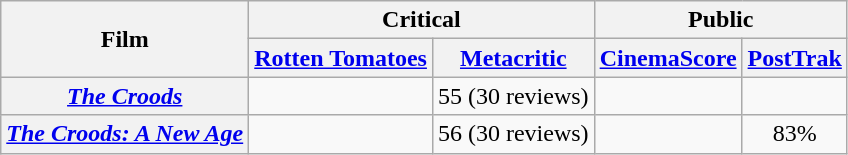<table class="wikitable plainrowheaders unsortable" style="text-align: center;">
<tr>
<th scope="col" rowspan="2">Film</th>
<th scope="col" colspan="2">Critical</th>
<th scope="col" colspan="2">Public</th>
</tr>
<tr>
<th scope="col"><a href='#'>Rotten Tomatoes</a></th>
<th scope="col"><a href='#'>Metacritic</a></th>
<th scope="col"><a href='#'>CinemaScore</a></th>
<th scope="col"><a href='#'>PostTrak</a></th>
</tr>
<tr>
<th scope="row"><em><a href='#'>The Croods</a></em></th>
<td></td>
<td>55 (30 reviews)</td>
<td></td>
<td></td>
</tr>
<tr>
<th scope="row"><em><a href='#'>The Croods: A New Age</a></em></th>
<td></td>
<td>56 (30 reviews)</td>
<td></td>
<td>83%</td>
</tr>
</table>
